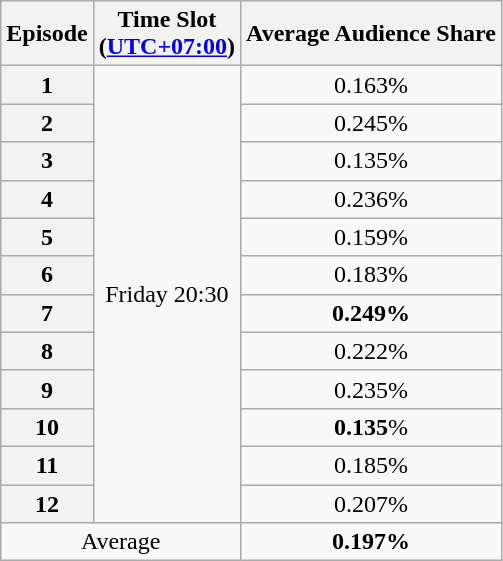<table class="wikitable">
<tr>
<th>Episode</th>
<th>Time Slot<br>(<a href='#'>UTC+07:00</a>)</th>
<th>Average Audience Share</th>
</tr>
<tr>
<th style="text-align: center;">1</th>
<td rowspan="12" style="text-align: center;">Friday 20:30</td>
<td style="text-align: center;">0.163%</td>
</tr>
<tr>
<th style="text-align: center;">2</th>
<td style="text-align: center;">0.245%</td>
</tr>
<tr>
<th style="text-align: center;">3</th>
<td style="text-align: center;">0.135%</td>
</tr>
<tr>
<th style="text-align: center;">4</th>
<td style="text-align: center;">0.236%</td>
</tr>
<tr>
<th style="text-align: center;">5</th>
<td style="text-align: center;">0.159%</td>
</tr>
<tr>
<th style="text-align: center;">6</th>
<td style="text-align: center;">0.183%</td>
</tr>
<tr>
<th style="text-align: center;">7</th>
<td style="text-align: center;"><span><strong>0.249%</strong></span></td>
</tr>
<tr>
<th style="text-align: center;">8</th>
<td style="text-align: center;">0.222%</td>
</tr>
<tr>
<th style="text-align: center;">9</th>
<td style="text-align: center;">0.235%</td>
</tr>
<tr>
<th style="text-align: center;">10</th>
<td style="text-align: center;"><span><strong>0.135</strong>%</span></td>
</tr>
<tr>
<th style="text-align: center;">11</th>
<td style="text-align: center;">0.185%</td>
</tr>
<tr>
<th style="text-align: center;">12</th>
<td style="text-align: center;">0.207%</td>
</tr>
<tr>
<td colspan="2" style="text-align: center;">Average</td>
<td style="text-align: center;"><strong>0.197%</strong></td>
</tr>
</table>
